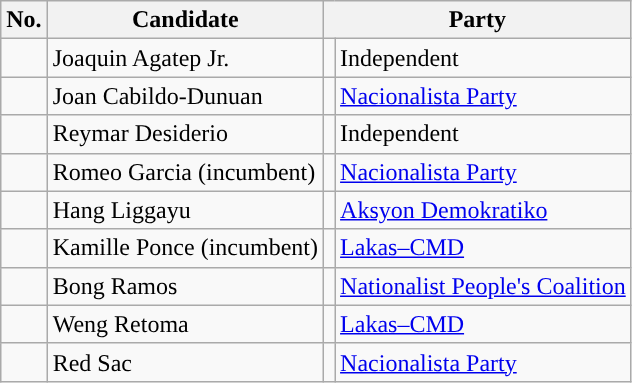<table class="wikitable sortable" style="text-align:left;">
<tr>
<th>No.</th>
<th>Candidate</th>
<th colspan="2">Party</th>
</tr>
<tr>
<td></td>
<td>Joaquin Agatep Jr.</td>
<td></td>
<td>Independent</td>
</tr>
<tr>
<td></td>
<td>Joan Cabildo-Dunuan</td>
<td></td>
<td><a href='#'>Nacionalista Party</a></td>
</tr>
<tr>
<td></td>
<td>Reymar Desiderio</td>
<td></td>
<td>Independent</td>
</tr>
<tr>
<td></td>
<td>Romeo Garcia (incumbent)</td>
<td></td>
<td><a href='#'>Nacionalista Party</a></td>
</tr>
<tr>
<td></td>
<td>Hang Liggayu</td>
<td></td>
<td><a href='#'>Aksyon Demokratiko</a></td>
</tr>
<tr>
<td></td>
<td>Kamille Ponce (incumbent)</td>
<td></td>
<td><a href='#'>Lakas–CMD</a></td>
</tr>
<tr>
<td></td>
<td>Bong Ramos</td>
<td></td>
<td><a href='#'>Nationalist People's Coalition</a></td>
</tr>
<tr>
<td></td>
<td>Weng Retoma</td>
<td></td>
<td><a href='#'>Lakas–CMD</a></td>
</tr>
<tr>
<td></td>
<td>Red Sac</td>
<td></td>
<td><a href='#'>Nacionalista Party</a></td>
</tr>
</table>
